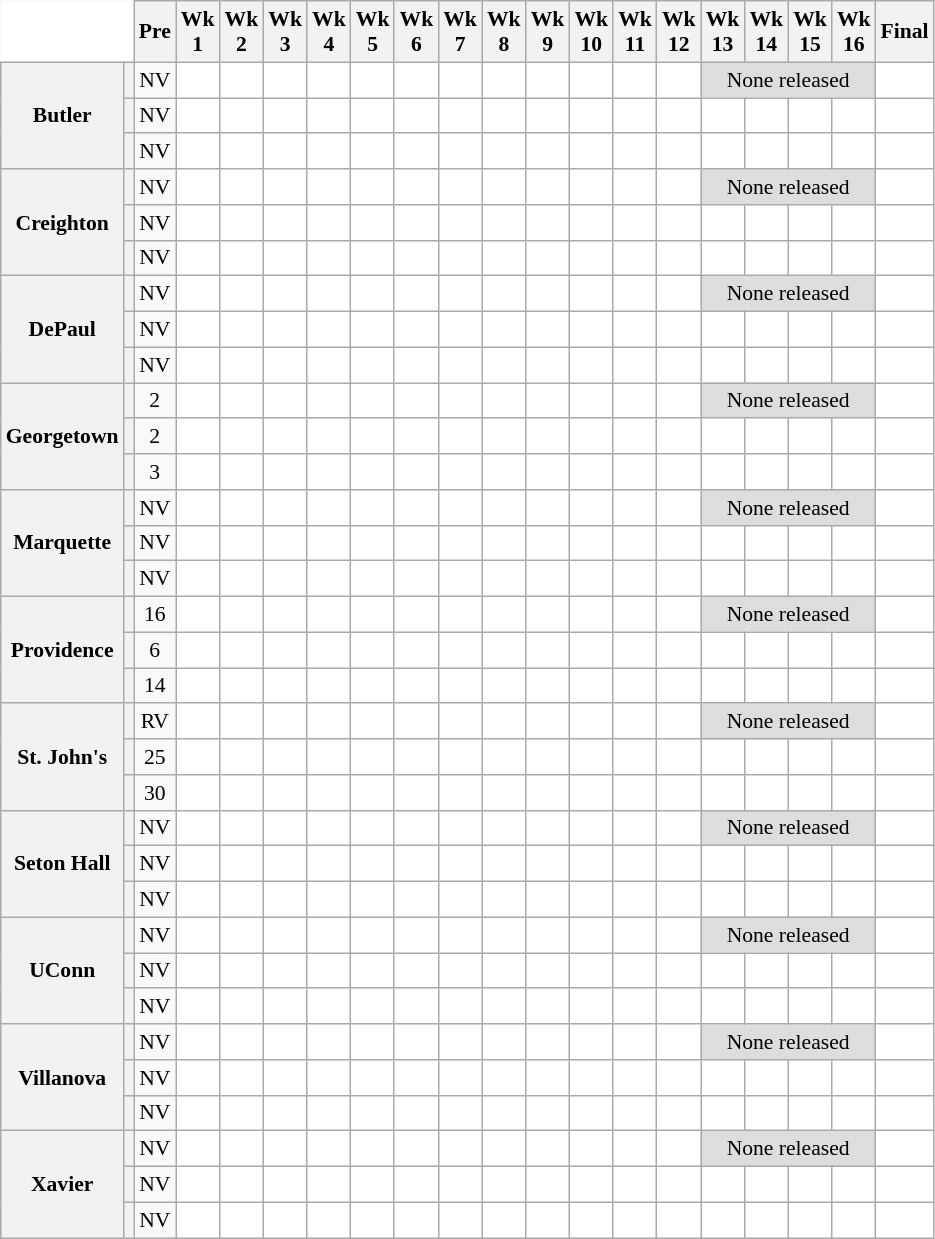<table class="wikitable" style="white-space:nowrap;font-size:90%;text-align:center;">
<tr>
<th colspan=2 style="background:white; border-top-style:hidden; border-left-style:hidden;"> </th>
<th>Pre</th>
<th>Wk<br> 1</th>
<th>Wk<br>2</th>
<th>Wk<br>3</th>
<th>Wk<br>4</th>
<th>Wk<br>5</th>
<th>Wk<br>6</th>
<th>Wk<br>7</th>
<th>Wk<br>8</th>
<th>Wk<br>9</th>
<th>Wk<br>10</th>
<th>Wk<br>11</th>
<th>Wk<br>12</th>
<th>Wk<br>13</th>
<th>Wk<br>14</th>
<th>Wk<br>15</th>
<th>Wk<br>16</th>
<th>Final</th>
</tr>
<tr>
<th rowspan=3 style=>Butler</th>
<th></th>
<td>NV</td>
<td style="background:#FFF;"></td>
<td style="background:#FFF;"></td>
<td style="background:#FFF;"></td>
<td style="background:#FFF;"></td>
<td style="background:#FFF;"></td>
<td style="background:#FFF;"></td>
<td style="background:#FFF;"></td>
<td style="background:#FFF;"></td>
<td style="background:#FFF;"></td>
<td style="background:#FFF;"></td>
<td style="background:#FFF;"></td>
<td style="background:#FFF;"></td>
<td colspan="4" style="background:#DDD;">None released</td>
<td style="background:#FFF;"></td>
</tr>
<tr>
<th></th>
<td>NV</td>
<td style="background:#FFF;"></td>
<td style="background:#FFF;"></td>
<td style="background:#FFF;"></td>
<td style="background:#FFF;"></td>
<td style="background:#FFF;"></td>
<td style="background:#FFF;"></td>
<td style="background:#FFF;"></td>
<td style="background:#FFF;"></td>
<td style="background:#FFF;"></td>
<td style="background:#FFF;"></td>
<td style="background:#FFF;"></td>
<td style="background:#FFF;"></td>
<td style="background:#FFF;"></td>
<td style="background:#FFF;"></td>
<td style="background:#FFF;"></td>
<td style="background:#FFF;"></td>
<td style="background:#FFF;"></td>
</tr>
<tr>
<th></th>
<td>NV</td>
<td style="background:#FFF;"></td>
<td style="background:#FFF;"></td>
<td style="background:#FFF;"></td>
<td style="background:#FFF;"></td>
<td style="background:#FFF;"></td>
<td style="background:#FFF;"></td>
<td style="background:#FFF;"></td>
<td style="background:#FFF;"></td>
<td style="background:#FFF;"></td>
<td style="background:#FFF;"></td>
<td style="background:#FFF;"></td>
<td style="background:#FFF;"></td>
<td style="background:#FFF;"></td>
<td style="background:#FFF;"></td>
<td style="background:#FFF;"></td>
<td style="background:#FFF;"></td>
<td style="background:#FFF;"></td>
</tr>
<tr>
<th rowspan=3 style=>Creighton</th>
<th></th>
<td>NV</td>
<td style="background:#FFF;"></td>
<td style="background:#FFF;"></td>
<td style="background:#FFF;"></td>
<td style="background:#FFF;"></td>
<td style="background:#FFF;"></td>
<td style="background:#FFF;"></td>
<td style="background:#FFF;"></td>
<td style="background:#FFF;"></td>
<td style="background:#FFF;"></td>
<td style="background:#FFF;"></td>
<td style="background:#FFF;"></td>
<td style="background:#FFF;"></td>
<td colspan="4" style="background:#DDD;">None released</td>
<td style="background:#FFF;"></td>
</tr>
<tr>
<th></th>
<td>NV</td>
<td style="background:#FFF;"></td>
<td style="background:#FFF;"></td>
<td style="background:#FFF;"></td>
<td style="background:#FFF;"></td>
<td style="background:#FFF;"></td>
<td style="background:#FFF;"></td>
<td style="background:#FFF;"></td>
<td style="background:#FFF;"></td>
<td style="background:#FFF;"></td>
<td style="background:#FFF;"></td>
<td style="background:#FFF;"></td>
<td style="background:#FFF;"></td>
<td style="background:#FFF;"></td>
<td style="background:#FFF;"></td>
<td style="background:#FFF;"></td>
<td style="background:#FFF;"></td>
<td style="background:#FFF;"></td>
</tr>
<tr>
<th></th>
<td>NV</td>
<td style="background:#FFF;"></td>
<td style="background:#FFF;"></td>
<td style="background:#FFF;"></td>
<td style="background:#FFF;"></td>
<td style="background:#FFF;"></td>
<td style="background:#FFF;"></td>
<td style="background:#FFF;"></td>
<td style="background:#FFF;"></td>
<td style="background:#FFF;"></td>
<td style="background:#FFF;"></td>
<td style="background:#FFF;"></td>
<td style="background:#FFF;"></td>
<td style="background:#FFF;"></td>
<td style="background:#FFF;"></td>
<td style="background:#FFF;"></td>
<td style="background:#FFF;"></td>
<td style="background:#FFF;"></td>
</tr>
<tr>
<th rowspan=3 style=>DePaul</th>
<th></th>
<td>NV</td>
<td style="background:#FFF;"></td>
<td style="background:#FFF;"></td>
<td style="background:#FFF;"></td>
<td style="background:#FFF;"></td>
<td style="background:#FFF;"></td>
<td style="background:#FFF;"></td>
<td style="background:#FFF;"></td>
<td style="background:#FFF;"></td>
<td style="background:#FFF;"></td>
<td style="background:#FFF;"></td>
<td style="background:#FFF;"></td>
<td style="background:#FFF;"></td>
<td colspan="4" style="background:#DDD;">None released</td>
<td style="background:#FFF;"></td>
</tr>
<tr>
<th></th>
<td>NV</td>
<td style="background:#FFF;"></td>
<td style="background:#FFF;"></td>
<td style="background:#FFF;"></td>
<td style="background:#FFF;"></td>
<td style="background:#FFF;"></td>
<td style="background:#FFF;"></td>
<td style="background:#FFF;"></td>
<td style="background:#FFF;"></td>
<td style="background:#FFF;"></td>
<td style="background:#FFF;"></td>
<td style="background:#FFF;"></td>
<td style="background:#FFF;"></td>
<td style="background:#FFF;"></td>
<td style="background:#FFF;"></td>
<td style="background:#FFF;"></td>
<td style="background:#FFF;"></td>
<td style="background:#FFF;"></td>
</tr>
<tr>
<th></th>
<td>NV</td>
<td style="background:#FFF;"></td>
<td style="background:#FFF;"></td>
<td style="background:#FFF;"></td>
<td style="background:#FFF;"></td>
<td style="background:#FFF;"></td>
<td style="background:#FFF;"></td>
<td style="background:#FFF;"></td>
<td style="background:#FFF;"></td>
<td style="background:#FFF;"></td>
<td style="background:#FFF;"></td>
<td style="background:#FFF;"></td>
<td style="background:#FFF;"></td>
<td style="background:#FFF;"></td>
<td style="background:#FFF;"></td>
<td style="background:#FFF;"></td>
<td style="background:#FFF;"></td>
<td style="background:#FFF;"></td>
</tr>
<tr>
<th rowspan=3 style=>Georgetown</th>
<th></th>
<td>2</td>
<td style="background:#FFF;"></td>
<td style="background:#FFF;"></td>
<td style="background:#FFF;"></td>
<td style="background:#FFF;"></td>
<td style="background:#FFF;"></td>
<td style="background:#FFF;"></td>
<td style="background:#FFF;"></td>
<td style="background:#FFF;"></td>
<td style="background:#FFF;"></td>
<td style="background:#FFF;"></td>
<td style="background:#FFF;"></td>
<td style="background:#FFF;"></td>
<td colspan="4" style="background:#DDD;">None released</td>
<td style="background:#FFF;"></td>
</tr>
<tr>
<th></th>
<td>2</td>
<td style="background:#FFF;"></td>
<td style="background:#FFF;"></td>
<td style="background:#FFF;"></td>
<td style="background:#FFF;"></td>
<td style="background:#FFF;"></td>
<td style="background:#FFF;"></td>
<td style="background:#FFF;"></td>
<td style="background:#FFF;"></td>
<td style="background:#FFF;"></td>
<td style="background:#FFF;"></td>
<td style="background:#FFF;"></td>
<td style="background:#FFF;"></td>
<td style="background:#FFF;"></td>
<td style="background:#FFF;"></td>
<td style="background:#FFF;"></td>
<td style="background:#FFF;"></td>
<td style="background:#FFF;"></td>
</tr>
<tr>
<th></th>
<td>3</td>
<td style="background:#FFF;"></td>
<td style="background:#FFF;"></td>
<td style="background:#FFF;"></td>
<td style="background:#FFF;"></td>
<td style="background:#FFF;"></td>
<td style="background:#FFF;"></td>
<td style="background:#FFF;"></td>
<td style="background:#FFF;"></td>
<td style="background:#FFF;"></td>
<td style="background:#FFF;"></td>
<td style="background:#FFF;"></td>
<td style="background:#FFF;"></td>
<td style="background:#FFF;"></td>
<td style="background:#FFF;"></td>
<td style="background:#FFF;"></td>
<td style="background:#FFF;"></td>
<td style="background:#FFF;"></td>
</tr>
<tr>
<th rowspan=3 style=>Marquette</th>
<th></th>
<td>NV</td>
<td style="background:#FFF;"></td>
<td style="background:#FFF;"></td>
<td style="background:#FFF;"></td>
<td style="background:#FFF;"></td>
<td style="background:#FFF;"></td>
<td style="background:#FFF;"></td>
<td style="background:#FFF;"></td>
<td style="background:#FFF;"></td>
<td style="background:#FFF;"></td>
<td style="background:#FFF;"></td>
<td style="background:#FFF;"></td>
<td style="background:#FFF;"></td>
<td colspan="4" style="background:#DDD;">None released</td>
<td style="background:#FFF;"></td>
</tr>
<tr>
<th></th>
<td>NV</td>
<td style="background:#FFF;"></td>
<td style="background:#FFF;"></td>
<td style="background:#FFF;"></td>
<td style="background:#FFF;"></td>
<td style="background:#FFF;"></td>
<td style="background:#FFF;"></td>
<td style="background:#FFF;"></td>
<td style="background:#FFF;"></td>
<td style="background:#FFF;"></td>
<td style="background:#FFF;"></td>
<td style="background:#FFF;"></td>
<td style="background:#FFF;"></td>
<td style="background:#FFF;"></td>
<td style="background:#FFF;"></td>
<td style="background:#FFF;"></td>
<td style="background:#FFF;"></td>
<td style="background:#FFF;"></td>
</tr>
<tr>
<th></th>
<td>NV</td>
<td style="background:#FFF;"></td>
<td style="background:#FFF;"></td>
<td style="background:#FFF;"></td>
<td style="background:#FFF;"></td>
<td style="background:#FFF;"></td>
<td style="background:#FFF;"></td>
<td style="background:#FFF;"></td>
<td style="background:#FFF;"></td>
<td style="background:#FFF;"></td>
<td style="background:#FFF;"></td>
<td style="background:#FFF;"></td>
<td style="background:#FFF;"></td>
<td style="background:#FFF;"></td>
<td style="background:#FFF;"></td>
<td style="background:#FFF;"></td>
<td style="background:#FFF;"></td>
<td style="background:#FFF;"></td>
</tr>
<tr>
<th rowspan=3 style=>Providence</th>
<th></th>
<td>16</td>
<td style="background:#FFF;"></td>
<td style="background:#FFF;"></td>
<td style="background:#FFF;"></td>
<td style="background:#FFF;"></td>
<td style="background:#FFF;"></td>
<td style="background:#FFF;"></td>
<td style="background:#FFF;"></td>
<td style="background:#FFF;"></td>
<td style="background:#FFF;"></td>
<td style="background:#FFF;"></td>
<td style="background:#FFF;"></td>
<td style="background:#FFF;"></td>
<td colspan="4" style="background:#DDD;">None released</td>
<td style="background:#FFF;"></td>
</tr>
<tr>
<th></th>
<td>6</td>
<td style="background:#FFF;"></td>
<td style="background:#FFF;"></td>
<td style="background:#FFF;"></td>
<td style="background:#FFF;"></td>
<td style="background:#FFF;"></td>
<td style="background:#FFF;"></td>
<td style="background:#FFF;"></td>
<td style="background:#FFF;"></td>
<td style="background:#FFF;"></td>
<td style="background:#FFF;"></td>
<td style="background:#FFF;"></td>
<td style="background:#FFF;"></td>
<td style="background:#FFF;"></td>
<td style="background:#FFF;"></td>
<td style="background:#FFF;"></td>
<td style="background:#FFF;"></td>
<td style="background:#FFF;"></td>
</tr>
<tr>
<th></th>
<td>14</td>
<td style="background:#FFF;"></td>
<td style="background:#FFF;"></td>
<td style="background:#FFF;"></td>
<td style="background:#FFF;"></td>
<td style="background:#FFF;"></td>
<td style="background:#FFF;"></td>
<td style="background:#FFF;"></td>
<td style="background:#FFF;"></td>
<td style="background:#FFF;"></td>
<td style="background:#FFF;"></td>
<td style="background:#FFF;"></td>
<td style="background:#FFF;"></td>
<td style="background:#FFF;"></td>
<td style="background:#FFF;"></td>
<td style="background:#FFF;"></td>
<td style="background:#FFF;"></td>
<td style="background:#FFF;"></td>
</tr>
<tr>
<th rowspan=3 style=>St. John's</th>
<th></th>
<td>RV</td>
<td style="background:#FFF;"></td>
<td style="background:#FFF;"></td>
<td style="background:#FFF;"></td>
<td style="background:#FFF;"></td>
<td style="background:#FFF;"></td>
<td style="background:#FFF;"></td>
<td style="background:#FFF;"></td>
<td style="background:#FFF;"></td>
<td style="background:#FFF;"></td>
<td style="background:#FFF;"></td>
<td style="background:#FFF;"></td>
<td style="background:#FFF;"></td>
<td colspan="4" style="background:#DDD;">None released</td>
<td style="background:#FFF;"></td>
</tr>
<tr>
<th></th>
<td>25</td>
<td style="background:#FFF;"></td>
<td style="background:#FFF;"></td>
<td style="background:#FFF;"></td>
<td style="background:#FFF;"></td>
<td style="background:#FFF;"></td>
<td style="background:#FFF;"></td>
<td style="background:#FFF;"></td>
<td style="background:#FFF;"></td>
<td style="background:#FFF;"></td>
<td style="background:#FFF;"></td>
<td style="background:#FFF;"></td>
<td style="background:#FFF;"></td>
<td style="background:#FFF;"></td>
<td style="background:#FFF;"></td>
<td style="background:#FFF;"></td>
<td style="background:#FFF;"></td>
<td style="background:#FFF;"></td>
</tr>
<tr>
<th></th>
<td>30</td>
<td style="background:#FFF;"></td>
<td style="background:#FFF;"></td>
<td style="background:#FFF;"></td>
<td style="background:#FFF;"></td>
<td style="background:#FFF;"></td>
<td style="background:#FFF;"></td>
<td style="background:#FFF;"></td>
<td style="background:#FFF;"></td>
<td style="background:#FFF;"></td>
<td style="background:#FFF;"></td>
<td style="background:#FFF;"></td>
<td style="background:#FFF;"></td>
<td style="background:#FFF;"></td>
<td style="background:#FFF;"></td>
<td style="background:#FFF;"></td>
<td style="background:#FFF;"></td>
<td style="background:#FFF;"></td>
</tr>
<tr>
<th rowspan=3 style=>Seton Hall</th>
<th></th>
<td>NV</td>
<td style="background:#FFF;"></td>
<td style="background:#FFF;"></td>
<td style="background:#FFF;"></td>
<td style="background:#FFF;"></td>
<td style="background:#FFF;"></td>
<td style="background:#FFF;"></td>
<td style="background:#FFF;"></td>
<td style="background:#FFF;"></td>
<td style="background:#FFF;"></td>
<td style="background:#FFF;"></td>
<td style="background:#FFF;"></td>
<td style="background:#FFF;"></td>
<td colspan="4" style="background:#DDD;">None released</td>
<td style="background:#FFF;"></td>
</tr>
<tr>
<th></th>
<td>NV</td>
<td style="background:#FFF;"></td>
<td style="background:#FFF;"></td>
<td style="background:#FFF;"></td>
<td style="background:#FFF;"></td>
<td style="background:#FFF;"></td>
<td style="background:#FFF;"></td>
<td style="background:#FFF;"></td>
<td style="background:#FFF;"></td>
<td style="background:#FFF;"></td>
<td style="background:#FFF;"></td>
<td style="background:#FFF;"></td>
<td style="background:#FFF;"></td>
<td style="background:#FFF;"></td>
<td style="background:#FFF;"></td>
<td style="background:#FFF;"></td>
<td style="background:#FFF;"></td>
<td style="background:#FFF;"></td>
</tr>
<tr>
<th></th>
<td>NV</td>
<td style="background:#FFF;"></td>
<td style="background:#FFF;"></td>
<td style="background:#FFF;"></td>
<td style="background:#FFF;"></td>
<td style="background:#FFF;"></td>
<td style="background:#FFF;"></td>
<td style="background:#FFF;"></td>
<td style="background:#FFF;"></td>
<td style="background:#FFF;"></td>
<td style="background:#FFF;"></td>
<td style="background:#FFF;"></td>
<td style="background:#FFF;"></td>
<td style="background:#FFF;"></td>
<td style="background:#FFF;"></td>
<td style="background:#FFF;"></td>
<td style="background:#FFF;"></td>
<td style="background:#FFF;"></td>
</tr>
<tr>
<th rowspan=3 style=>UConn</th>
<th></th>
<td>NV</td>
<td style="background:#FFF;"></td>
<td style="background:#FFF;"></td>
<td style="background:#FFF;"></td>
<td style="background:#FFF;"></td>
<td style="background:#FFF;"></td>
<td style="background:#FFF;"></td>
<td style="background:#FFF;"></td>
<td style="background:#FFF;"></td>
<td style="background:#FFF;"></td>
<td style="background:#FFF;"></td>
<td style="background:#FFF;"></td>
<td style="background:#FFF;"></td>
<td colspan="4" style="background:#DDD;">None released</td>
<td style="background:#FFF;"></td>
</tr>
<tr>
<th></th>
<td>NV</td>
<td style="background:#FFF;"></td>
<td style="background:#FFF;"></td>
<td style="background:#FFF;"></td>
<td style="background:#FFF;"></td>
<td style="background:#FFF;"></td>
<td style="background:#FFF;"></td>
<td style="background:#FFF;"></td>
<td style="background:#FFF;"></td>
<td style="background:#FFF;"></td>
<td style="background:#FFF;"></td>
<td style="background:#FFF;"></td>
<td style="background:#FFF;"></td>
<td style="background:#FFF;"></td>
<td style="background:#FFF;"></td>
<td style="background:#FFF;"></td>
<td style="background:#FFF;"></td>
<td style="background:#FFF;"></td>
</tr>
<tr>
<th></th>
<td>NV</td>
<td style="background:#FFF;"></td>
<td style="background:#FFF;"></td>
<td style="background:#FFF;"></td>
<td style="background:#FFF;"></td>
<td style="background:#FFF;"></td>
<td style="background:#FFF;"></td>
<td style="background:#FFF;"></td>
<td style="background:#FFF;"></td>
<td style="background:#FFF;"></td>
<td style="background:#FFF;"></td>
<td style="background:#FFF;"></td>
<td style="background:#FFF;"></td>
<td style="background:#FFF;"></td>
<td style="background:#FFF;"></td>
<td style="background:#FFF;"></td>
<td style="background:#FFF;"></td>
<td style="background:#FFF;"></td>
</tr>
<tr>
<th rowspan=3 style=>Villanova</th>
<th></th>
<td>NV</td>
<td style="background:#FFF;"></td>
<td style="background:#FFF;"></td>
<td style="background:#FFF;"></td>
<td style="background:#FFF;"></td>
<td style="background:#FFF;"></td>
<td style="background:#FFF;"></td>
<td style="background:#FFF;"></td>
<td style="background:#FFF;"></td>
<td style="background:#FFF;"></td>
<td style="background:#FFF;"></td>
<td style="background:#FFF;"></td>
<td style="background:#FFF;"></td>
<td colspan="4" style="background:#DDD;">None released</td>
<td style="background:#FFF;"></td>
</tr>
<tr>
<th></th>
<td>NV</td>
<td style="background:#FFF;"></td>
<td style="background:#FFF;"></td>
<td style="background:#FFF;"></td>
<td style="background:#FFF;"></td>
<td style="background:#FFF;"></td>
<td style="background:#FFF;"></td>
<td style="background:#FFF;"></td>
<td style="background:#FFF;"></td>
<td style="background:#FFF;"></td>
<td style="background:#FFF;"></td>
<td style="background:#FFF;"></td>
<td style="background:#FFF;"></td>
<td style="background:#FFF;"></td>
<td style="background:#FFF;"></td>
<td style="background:#FFF;"></td>
<td style="background:#FFF;"></td>
<td style="background:#FFF;"></td>
</tr>
<tr>
<th></th>
<td>NV</td>
<td style="background:#FFF;"></td>
<td style="background:#FFF;"></td>
<td style="background:#FFF;"></td>
<td style="background:#FFF;"></td>
<td style="background:#FFF;"></td>
<td style="background:#FFF;"></td>
<td style="background:#FFF;"></td>
<td style="background:#FFF;"></td>
<td style="background:#FFF;"></td>
<td style="background:#FFF;"></td>
<td style="background:#FFF;"></td>
<td style="background:#FFF;"></td>
<td style="background:#FFF;"></td>
<td style="background:#FFF;"></td>
<td style="background:#FFF;"></td>
<td style="background:#FFF;"></td>
<td style="background:#FFF;"></td>
</tr>
<tr>
<th rowspan=3 style=>Xavier</th>
<th></th>
<td>NV</td>
<td style="background:#FFF;"></td>
<td style="background:#FFF;"></td>
<td style="background:#FFF;"></td>
<td style="background:#FFF;"></td>
<td style="background:#FFF;"></td>
<td style="background:#FFF;"></td>
<td style="background:#FFF;"></td>
<td style="background:#FFF;"></td>
<td style="background:#FFF;"></td>
<td style="background:#FFF;"></td>
<td style="background:#FFF;"></td>
<td style="background:#FFF;"></td>
<td colspan="4" style="background:#DDD;">None released</td>
<td style="background:#FFF;"></td>
</tr>
<tr>
<th></th>
<td>NV</td>
<td style="background:#FFF;"></td>
<td style="background:#FFF;"></td>
<td style="background:#FFF;"></td>
<td style="background:#FFF;"></td>
<td style="background:#FFF;"></td>
<td style="background:#FFF;"></td>
<td style="background:#FFF;"></td>
<td style="background:#FFF;"></td>
<td style="background:#FFF;"></td>
<td style="background:#FFF;"></td>
<td style="background:#FFF;"></td>
<td style="background:#FFF;"></td>
<td style="background:#FFF;"></td>
<td style="background:#FFF;"></td>
<td style="background:#FFF;"></td>
<td style="background:#FFF;"></td>
<td style="background:#FFF;"></td>
</tr>
<tr>
<th></th>
<td>NV</td>
<td style="background:#FFF;"></td>
<td style="background:#FFF;"></td>
<td style="background:#FFF;"></td>
<td style="background:#FFF;"></td>
<td style="background:#FFF;"></td>
<td style="background:#FFF;"></td>
<td style="background:#FFF;"></td>
<td style="background:#FFF;"></td>
<td style="background:#FFF;"></td>
<td style="background:#FFF;"></td>
<td style="background:#FFF;"></td>
<td style="background:#FFF;"></td>
<td style="background:#FFF;"></td>
<td style="background:#FFF;"></td>
<td style="background:#FFF;"></td>
<td style="background:#FFF;"></td>
<td style="background:#FFF;"></td>
</tr>
</table>
